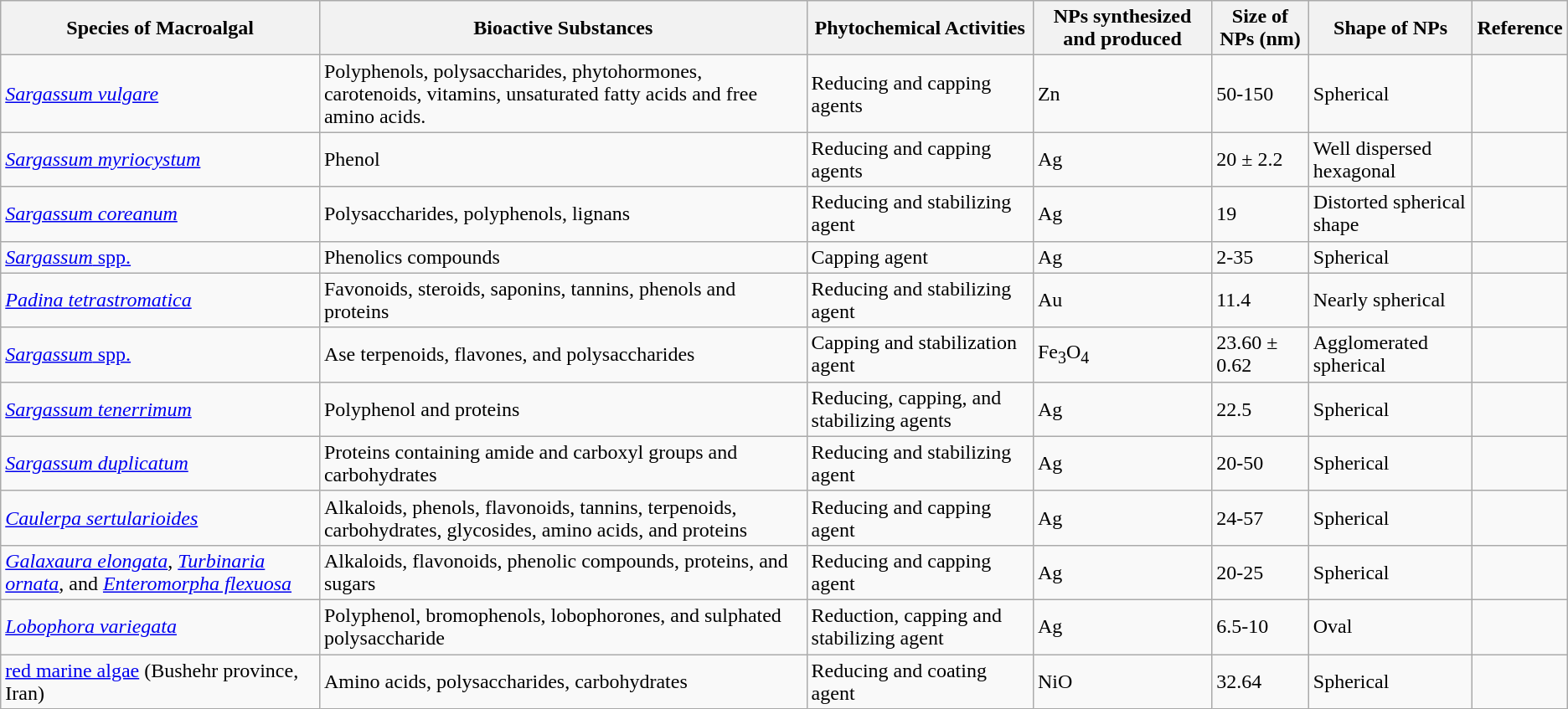<table class="wikitable sortable">
<tr>
<th>Species of Macroalgal</th>
<th>Bioactive Substances</th>
<th>Phytochemical Activities</th>
<th>NPs synthesized and produced</th>
<th>Size of NPs (nm)</th>
<th>Shape of NPs</th>
<th>Reference</th>
</tr>
<tr>
<td><em><a href='#'>Sargassum vulgare</a></em></td>
<td>Polyphenols, polysaccharides, phytohormones, carotenoids, vitamins, unsaturated fatty acids and free amino acids.</td>
<td>Reducing and capping agents</td>
<td>Zn</td>
<td>50-150</td>
<td>Spherical</td>
<td></td>
</tr>
<tr>
<td><em><a href='#'>Sargassum myriocystum</a></em></td>
<td>Phenol</td>
<td>Reducing and capping agents</td>
<td>Ag</td>
<td>20 ± 2.2</td>
<td>Well dispersed hexagonal</td>
<td></td>
</tr>
<tr>
<td><em><a href='#'>Sargassum coreanum</a></em></td>
<td>Polysaccharides, polyphenols, lignans</td>
<td>Reducing and stabilizing agent</td>
<td>Ag</td>
<td>19</td>
<td>Distorted spherical shape</td>
<td></td>
</tr>
<tr>
<td><a href='#'><em>Sargassum</em> spp.</a></td>
<td>Phenolics compounds</td>
<td>Capping agent</td>
<td>Ag</td>
<td>2-35</td>
<td>Spherical</td>
<td></td>
</tr>
<tr>
<td><em><a href='#'>Padina tetrastromatica</a></em></td>
<td>Favonoids, steroids, saponins, tannins, phenols and proteins</td>
<td>Reducing and stabilizing agent</td>
<td>Au</td>
<td>11.4</td>
<td>Nearly spherical</td>
<td></td>
</tr>
<tr>
<td><a href='#'><em>Sargassum</em> spp.</a></td>
<td>Ase terpenoids, flavones, and polysaccharides</td>
<td>Capping and stabilization agent</td>
<td>Fe<sub>3</sub>O<sub>4</sub></td>
<td>23.60 ± 0.62</td>
<td>Agglomerated spherical</td>
<td></td>
</tr>
<tr>
<td><em><a href='#'>Sargassum tenerrimum</a></em></td>
<td>Polyphenol and proteins</td>
<td>Reducing, capping, and stabilizing agents</td>
<td>Ag</td>
<td>22.5</td>
<td>Spherical</td>
<td></td>
</tr>
<tr>
<td><em><a href='#'>Sargassum duplicatum</a></em></td>
<td>Proteins containing amide and carboxyl groups and carbohydrates</td>
<td>Reducing and stabilizing agent</td>
<td>Ag</td>
<td>20-50</td>
<td>Spherical</td>
<td></td>
</tr>
<tr>
<td><em><a href='#'>Caulerpa sertularioides</a></em></td>
<td>Alkaloids, phenols, flavonoids, tannins, terpenoids, carbohydrates, glycosides, amino acids, and proteins</td>
<td>Reducing and capping agent</td>
<td>Ag</td>
<td>24-57</td>
<td>Spherical</td>
<td></td>
</tr>
<tr>
<td><em><a href='#'>Galaxaura elongata</a></em>, <em><a href='#'>Turbinaria ornata</a></em>, and <em><a href='#'>Enteromorpha flexuosa</a></em></td>
<td>Alkaloids, flavonoids, phenolic compounds, proteins, and sugars</td>
<td>Reducing and capping agent</td>
<td>Ag</td>
<td>20-25</td>
<td>Spherical</td>
<td></td>
</tr>
<tr>
<td><em><a href='#'>Lobophora variegata</a></em></td>
<td>Polyphenol, bromophenols, lobophorones, and sulphated polysaccharide</td>
<td>Reduction, capping and stabilizing agent</td>
<td>Ag</td>
<td>6.5-10</td>
<td>Oval</td>
<td></td>
</tr>
<tr>
<td><a href='#'>red marine algae</a> (Bushehr province, Iran)</td>
<td>Amino acids, polysaccharides, carbohydrates</td>
<td>Reducing and coating agent</td>
<td>NiO</td>
<td>32.64</td>
<td>Spherical</td>
<td></td>
</tr>
</table>
